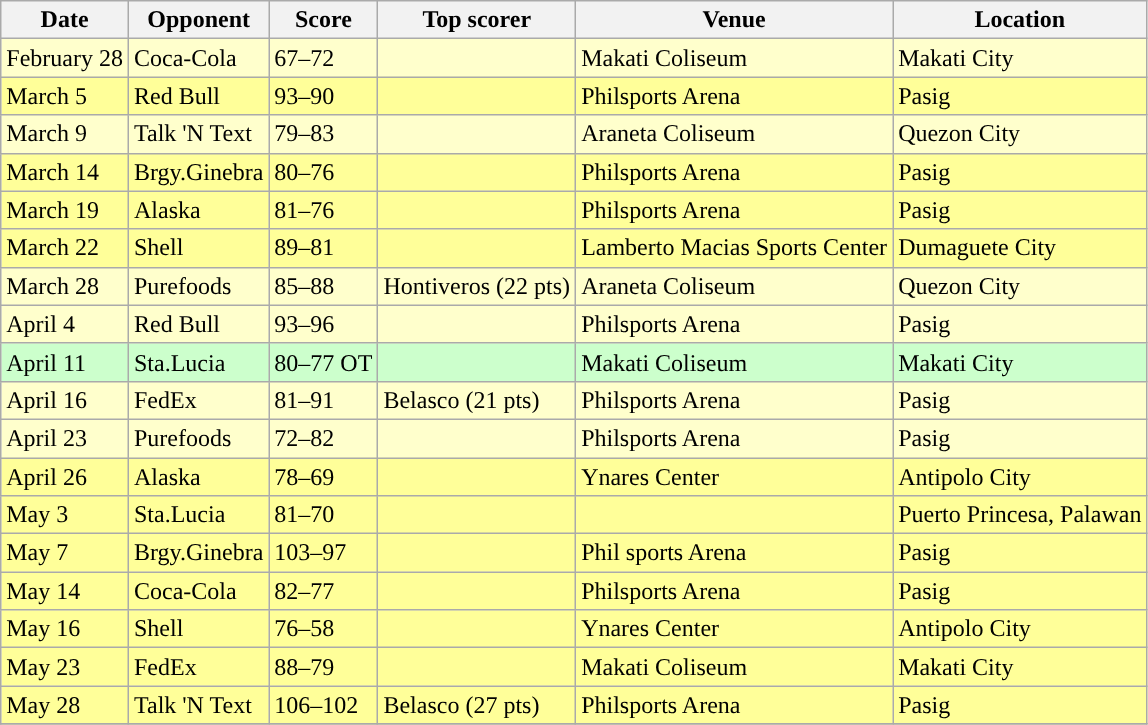<table class="wikitable sortable sortable">
<tr>
<th>Date</th>
<th>Opponent</th>
<th>Score</th>
<th>Top scorer</th>
<th>Venue</th>
<th>Location</th>
</tr>
<tr bgcolor=#FFFFCC>
<td>February 28</td>
<td>Coca-Cola</td>
<td>67–72</td>
<td></td>
<td>Makati Coliseum</td>
<td>Makati City</td>
</tr>
<tr bgcolor=#FFFF99>
<td>March 5</td>
<td>Red Bull</td>
<td>93–90</td>
<td></td>
<td>Philsports Arena</td>
<td>Pasig</td>
</tr>
<tr bgcolor=#FFFFCC>
<td>March 9</td>
<td>Talk 'N Text</td>
<td>79–83</td>
<td></td>
<td>Araneta Coliseum</td>
<td>Quezon City</td>
</tr>
<tr bgcolor=#FFFF99>
<td>March 14</td>
<td>Brgy.Ginebra</td>
<td>80–76</td>
<td></td>
<td>Philsports Arena</td>
<td>Pasig</td>
</tr>
<tr bgcolor=#FFFF99>
<td>March 19</td>
<td>Alaska</td>
<td>81–76</td>
<td></td>
<td>Philsports Arena</td>
<td>Pasig</td>
</tr>
<tr bgcolor=#FFFF99>
<td>March 22</td>
<td>Shell</td>
<td>89–81</td>
<td></td>
<td>Lamberto Macias Sports Center</td>
<td>Dumaguete City</td>
</tr>
<tr bgcolor=#FFFFCC>
<td>March 28</td>
<td>Purefoods</td>
<td>85–88</td>
<td>Hontiveros (22 pts)</td>
<td>Araneta Coliseum</td>
<td>Quezon City</td>
</tr>
<tr bgcolor=#FFFFCC>
<td>April 4</td>
<td>Red Bull</td>
<td>93–96</td>
<td></td>
<td>Philsports Arena</td>
<td>Pasig</td>
</tr>
<tr bgcolor=#ccffcc>
<td>April 11</td>
<td>Sta.Lucia</td>
<td>80–77 OT</td>
<td></td>
<td>Makati Coliseum</td>
<td>Makati City</td>
</tr>
<tr bgcolor=#FFFFCC>
<td>April 16</td>
<td>FedEx</td>
<td>81–91</td>
<td>Belasco (21 pts)</td>
<td>Philsports Arena</td>
<td>Pasig</td>
</tr>
<tr bgcolor=#FFFFCC>
<td>April 23</td>
<td>Purefoods</td>
<td>72–82</td>
<td></td>
<td>Philsports Arena</td>
<td>Pasig</td>
</tr>
<tr bgcolor=#FFFF99>
<td>April 26</td>
<td>Alaska</td>
<td>78–69</td>
<td></td>
<td>Ynares Center</td>
<td>Antipolo City</td>
</tr>
<tr bgcolor=#FFFF99>
<td>May 3</td>
<td>Sta.Lucia</td>
<td>81–70</td>
<td></td>
<td></td>
<td>Puerto Princesa, Palawan</td>
</tr>
<tr bgcolor=#FFFF99>
<td>May 7</td>
<td>Brgy.Ginebra</td>
<td>103–97</td>
<td></td>
<td>Phil sports Arena</td>
<td>Pasig</td>
</tr>
<tr bgcolor=#FFFF99>
<td>May 14</td>
<td>Coca-Cola</td>
<td>82–77</td>
<td></td>
<td>Philsports Arena</td>
<td>Pasig</td>
</tr>
<tr bgcolor=#FFFF99>
<td>May 16</td>
<td>Shell</td>
<td>76–58</td>
<td></td>
<td>Ynares Center</td>
<td>Antipolo City</td>
</tr>
<tr bgcolor=#FFFF99>
<td>May 23</td>
<td>FedEx</td>
<td>88–79</td>
<td></td>
<td>Makati Coliseum</td>
<td>Makati City</td>
</tr>
<tr bgcolor=#FFFF99>
<td>May 28</td>
<td>Talk 'N Text</td>
<td>106–102</td>
<td>Belasco (27 pts)</td>
<td>Philsports Arena</td>
<td>Pasig</td>
</tr>
<tr>
</tr>
</table>
